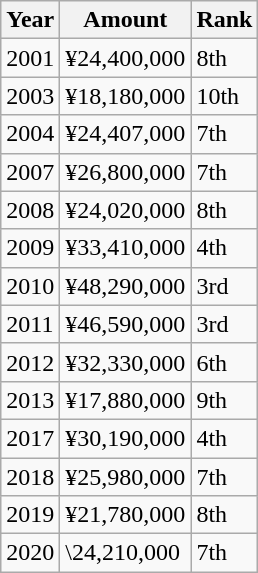<table class="wikitable">
<tr>
<th>Year</th>
<th>Amount</th>
<th>Rank</th>
</tr>
<tr>
<td>2001</td>
<td>¥24,400,000</td>
<td>8th</td>
</tr>
<tr>
<td>2003</td>
<td>¥18,180,000</td>
<td>10th</td>
</tr>
<tr>
<td>2004</td>
<td>¥24,407,000</td>
<td>7th</td>
</tr>
<tr>
<td>2007</td>
<td>¥26,800,000</td>
<td>7th</td>
</tr>
<tr>
<td>2008</td>
<td>¥24,020,000</td>
<td>8th</td>
</tr>
<tr>
<td>2009</td>
<td>¥33,410,000</td>
<td>4th</td>
</tr>
<tr>
<td>2010</td>
<td>¥48,290,000</td>
<td>3rd</td>
</tr>
<tr>
<td>2011</td>
<td>¥46,590,000</td>
<td>3rd</td>
</tr>
<tr>
<td>2012</td>
<td>¥32,330,000</td>
<td>6th</td>
</tr>
<tr>
<td>2013</td>
<td>¥17,880,000</td>
<td>9th</td>
</tr>
<tr>
<td>2017</td>
<td>¥30,190,000</td>
<td>4th</td>
</tr>
<tr>
<td>2018</td>
<td>¥25,980,000</td>
<td>7th</td>
</tr>
<tr>
<td>2019</td>
<td>¥21,780,000</td>
<td>8th</td>
</tr>
<tr>
<td>2020</td>
<td>\24,210,000</td>
<td>7th</td>
</tr>
</table>
